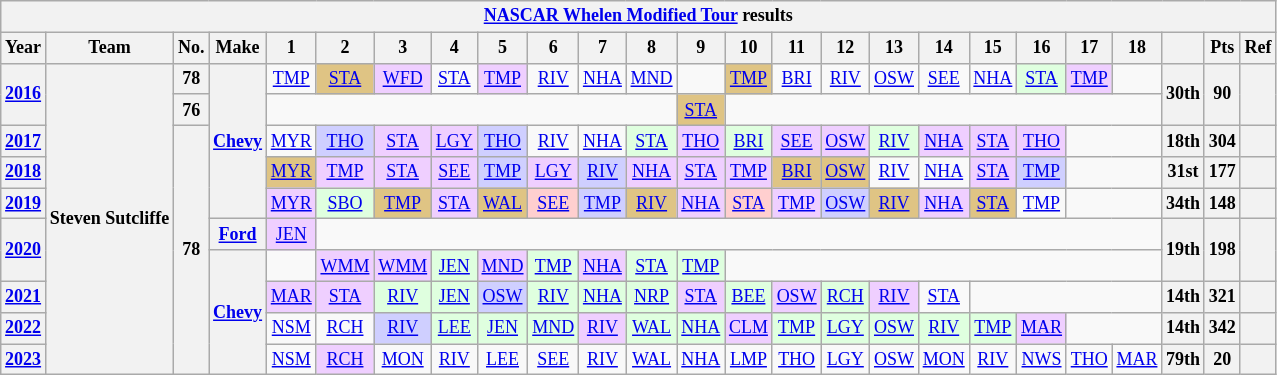<table class="wikitable" style="text-align:center; font-size:75%">
<tr>
<th colspan=38><a href='#'>NASCAR Whelen Modified Tour</a> results</th>
</tr>
<tr>
<th>Year</th>
<th>Team</th>
<th>No.</th>
<th>Make</th>
<th>1</th>
<th>2</th>
<th>3</th>
<th>4</th>
<th>5</th>
<th>6</th>
<th>7</th>
<th>8</th>
<th>9</th>
<th>10</th>
<th>11</th>
<th>12</th>
<th>13</th>
<th>14</th>
<th>15</th>
<th>16</th>
<th>17</th>
<th>18</th>
<th></th>
<th>Pts</th>
<th>Ref</th>
</tr>
<tr>
<th rowspan=2><a href='#'>2016</a></th>
<th rowspan=10>Steven Sutcliffe</th>
<th>78</th>
<th rowspan=5><a href='#'>Chevy</a></th>
<td><a href='#'>TMP</a></td>
<td style="background:#DFC484;"><a href='#'>STA</a><br></td>
<td style="background:#EFCFFF;"><a href='#'>WFD</a><br></td>
<td><a href='#'>STA</a></td>
<td style="background:#EFCFFF;"><a href='#'>TMP</a><br></td>
<td><a href='#'>RIV</a></td>
<td><a href='#'>NHA</a></td>
<td><a href='#'>MND</a></td>
<td></td>
<td style="background:#DFC484;"><a href='#'>TMP</a><br></td>
<td><a href='#'>BRI</a></td>
<td><a href='#'>RIV</a></td>
<td><a href='#'>OSW</a></td>
<td><a href='#'>SEE</a></td>
<td><a href='#'>NHA</a></td>
<td style="background:#DFFFDF;"><a href='#'>STA</a><br></td>
<td style="background:#EFCFFF;"><a href='#'>TMP</a><br></td>
<td></td>
<th rowspan=2>30th</th>
<th rowspan=2>90</th>
<th rowspan=2></th>
</tr>
<tr>
<th>76</th>
<td colspan=8></td>
<td style="background:#DFC484;"><a href='#'>STA</a><br></td>
<td colspan=9></td>
</tr>
<tr>
<th><a href='#'>2017</a></th>
<th rowspan=8>78</th>
<td><a href='#'>MYR</a></td>
<td style="background:#CFCFFF;"><a href='#'>THO</a><br></td>
<td style="background:#EFCFFF;"><a href='#'>STA</a><br></td>
<td style="background:#EFCFFF;"><a href='#'>LGY</a><br></td>
<td style="background:#CFCFFF;"><a href='#'>THO</a><br></td>
<td><a href='#'>RIV</a></td>
<td><a href='#'>NHA</a></td>
<td style="background:#DFFFDF;"><a href='#'>STA</a><br></td>
<td style="background:#EFCFFF;"><a href='#'>THO</a><br></td>
<td style="background:#DFFFDF;"><a href='#'>BRI</a><br></td>
<td style="background:#EFCFFF;"><a href='#'>SEE</a><br></td>
<td style="background:#EFCFFF;"><a href='#'>OSW</a><br></td>
<td style="background:#DFFFDF;"><a href='#'>RIV</a><br></td>
<td style="background:#EFCFFF;"><a href='#'>NHA</a><br></td>
<td style="background:#EFCFFF;"><a href='#'>STA</a><br></td>
<td style="background:#EFCFFF;"><a href='#'>THO</a><br></td>
<td colspan=2></td>
<th>18th</th>
<th>304</th>
<th></th>
</tr>
<tr>
<th><a href='#'>2018</a></th>
<td style="background:#DFC484;"><a href='#'>MYR</a><br></td>
<td style="background:#EFCFFF;"><a href='#'>TMP</a><br></td>
<td style="background:#EFCFFF;"><a href='#'>STA</a><br></td>
<td style="background:#EFCFFF;"><a href='#'>SEE</a><br></td>
<td style="background:#CFCFFF;"><a href='#'>TMP</a><br></td>
<td style="background:#EFCFFF;"><a href='#'>LGY</a><br></td>
<td style="background:#CFCFFF;"><a href='#'>RIV</a><br></td>
<td style="background:#EFCFFF;"><a href='#'>NHA</a><br></td>
<td style="background:#EFCFFF;"><a href='#'>STA</a><br></td>
<td style="background:#EFCFFF;"><a href='#'>TMP</a><br></td>
<td style="background:#DFC484;"><a href='#'>BRI</a><br></td>
<td style="background:#DFC484;"><a href='#'>OSW</a><br></td>
<td><a href='#'>RIV</a></td>
<td><a href='#'>NHA</a></td>
<td style="background:#EFCFFF;"><a href='#'>STA</a><br></td>
<td style="background:#CFCFFF;"><a href='#'>TMP</a><br></td>
<td colspan=2></td>
<th>31st</th>
<th>177</th>
<th></th>
</tr>
<tr>
<th><a href='#'>2019</a></th>
<td style="background:#EFCFFF;"><a href='#'>MYR</a><br></td>
<td style="background:#DFFFDF;"><a href='#'>SBO</a><br></td>
<td style="background:#DFC484;"><a href='#'>TMP</a><br></td>
<td style="background:#EFCFFF;"><a href='#'>STA</a><br></td>
<td style="background:#DFC484;"><a href='#'>WAL</a><br></td>
<td style="background:#FFCFCF;"><a href='#'>SEE</a><br></td>
<td style="background:#CFCFFF;"><a href='#'>TMP</a><br></td>
<td style="background:#DFC484;"><a href='#'>RIV</a><br></td>
<td style="background:#EFCFFF;"><a href='#'>NHA</a><br></td>
<td style="background:#FFCFCF;"><a href='#'>STA</a><br></td>
<td style="background:#EFCFFF;"><a href='#'>TMP</a><br></td>
<td style="background:#CFCFFF;"><a href='#'>OSW</a><br></td>
<td style="background:#DFC484;"><a href='#'>RIV</a><br></td>
<td style="background:#EFCFFF;"><a href='#'>NHA</a><br></td>
<td style="background:#DFC484;"><a href='#'>STA</a><br></td>
<td><a href='#'>TMP</a></td>
<td colspan=2></td>
<th>34th</th>
<th>148</th>
<th></th>
</tr>
<tr>
<th rowspan=2><a href='#'>2020</a></th>
<th><a href='#'>Ford</a></th>
<td style="background:#EFCFFF;"><a href='#'>JEN</a><br></td>
<td colspan=17></td>
<th rowspan=2>19th</th>
<th rowspan=2>198</th>
<th rowspan=2></th>
</tr>
<tr>
<th rowspan=4><a href='#'>Chevy</a></th>
<td></td>
<td style="background:#EFCFFF;"><a href='#'>WMM</a><br></td>
<td style="background:#EFCFFF;"><a href='#'>WMM</a><br></td>
<td style="background:#DFFFDF;"><a href='#'>JEN</a><br></td>
<td style="background:#EFCFFF;"><a href='#'>MND</a><br></td>
<td style="background:#DFFFDF;"><a href='#'>TMP</a><br></td>
<td style="background:#EFCFFF;"><a href='#'>NHA</a><br></td>
<td style="background:#DFFFDF;"><a href='#'>STA</a><br></td>
<td style="background:#DFFFDF;"><a href='#'>TMP</a><br></td>
<td colspan=9></td>
</tr>
<tr>
<th><a href='#'>2021</a></th>
<td style="background:#EFCFFF;"><a href='#'>MAR</a><br></td>
<td style="background:#EFCFFF;"><a href='#'>STA</a><br></td>
<td style="background:#DFFFDF;"><a href='#'>RIV</a><br></td>
<td style="background:#DFFFDF;"><a href='#'>JEN</a><br></td>
<td style="background:#CFCFFF;"><a href='#'>OSW</a><br></td>
<td style="background:#DFFFDF;"><a href='#'>RIV</a><br></td>
<td style="background:#DFFFDF;"><a href='#'>NHA</a><br></td>
<td style="background:#DFFFDF;"><a href='#'>NRP</a><br></td>
<td style="background:#EFCFFF;"><a href='#'>STA</a><br></td>
<td style="background:#DFFFDF;"><a href='#'>BEE</a><br></td>
<td style="background:#EFCFFF;"><a href='#'>OSW</a><br></td>
<td style="background:#DFFFDF;"><a href='#'>RCH</a><br></td>
<td style="background:#EFCFFF;"><a href='#'>RIV</a><br></td>
<td><a href='#'>STA</a></td>
<td colspan=4></td>
<th>14th</th>
<th>321</th>
<th></th>
</tr>
<tr>
<th><a href='#'>2022</a></th>
<td><a href='#'>NSM</a></td>
<td><a href='#'>RCH</a></td>
<td style="background:#CFCFFF;"><a href='#'>RIV</a><br></td>
<td style="background:#DFFFDF;"><a href='#'>LEE</a><br></td>
<td style="background:#DFFFDF;"><a href='#'>JEN</a><br></td>
<td style="background:#DFFFDF;"><a href='#'>MND</a><br></td>
<td style="background:#EFCFFF;"><a href='#'>RIV</a><br></td>
<td style="background:#DFFFDF;"><a href='#'>WAL</a><br></td>
<td style="background:#DFFFDF;"><a href='#'>NHA</a><br></td>
<td style="background:#EFCFFF;"><a href='#'>CLM</a><br></td>
<td style="background:#DFFFDF;"><a href='#'>TMP</a><br></td>
<td style="background:#DFFFDF;"><a href='#'>LGY</a><br></td>
<td style="background:#DFFFDF;"><a href='#'>OSW</a><br></td>
<td style="background:#DFFFDF;"><a href='#'>RIV</a><br></td>
<td style="background:#DFFFDF;"><a href='#'>TMP</a><br></td>
<td style="background:#EFCFFF;"><a href='#'>MAR</a><br></td>
<td colspan=2></td>
<th>14th</th>
<th>342</th>
<th></th>
</tr>
<tr>
<th><a href='#'>2023</a></th>
<td><a href='#'>NSM</a></td>
<td style="background:#EFCFFF;"><a href='#'>RCH</a><br></td>
<td><a href='#'>MON</a></td>
<td><a href='#'>RIV</a></td>
<td><a href='#'>LEE</a></td>
<td><a href='#'>SEE</a></td>
<td><a href='#'>RIV</a></td>
<td><a href='#'>WAL</a></td>
<td><a href='#'>NHA</a></td>
<td><a href='#'>LMP</a></td>
<td><a href='#'>THO</a></td>
<td><a href='#'>LGY</a></td>
<td><a href='#'>OSW</a></td>
<td><a href='#'>MON</a></td>
<td><a href='#'>RIV</a></td>
<td><a href='#'>NWS</a></td>
<td><a href='#'>THO</a></td>
<td><a href='#'>MAR</a></td>
<th>79th</th>
<th>20</th>
<th></th>
</tr>
</table>
